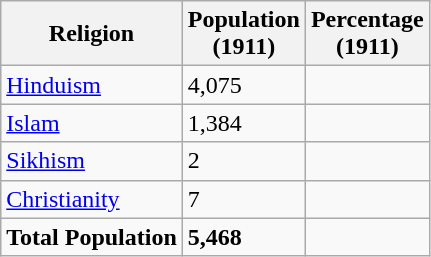<table class="wikitable sortable">
<tr>
<th>Religion</th>
<th>Population<br>(1911)</th>
<th>Percentage<br>(1911)</th>
</tr>
<tr>
<td><a href='#'>Hinduism</a> </td>
<td>4,075</td>
<td></td>
</tr>
<tr>
<td><a href='#'>Islam</a> </td>
<td>1,384</td>
<td></td>
</tr>
<tr>
<td><a href='#'>Sikhism</a> </td>
<td>2</td>
<td></td>
</tr>
<tr>
<td><a href='#'>Christianity</a> </td>
<td>7</td>
<td></td>
</tr>
<tr>
<td><strong>Total Population</strong></td>
<td><strong>5,468</strong></td>
<td><strong></strong></td>
</tr>
</table>
